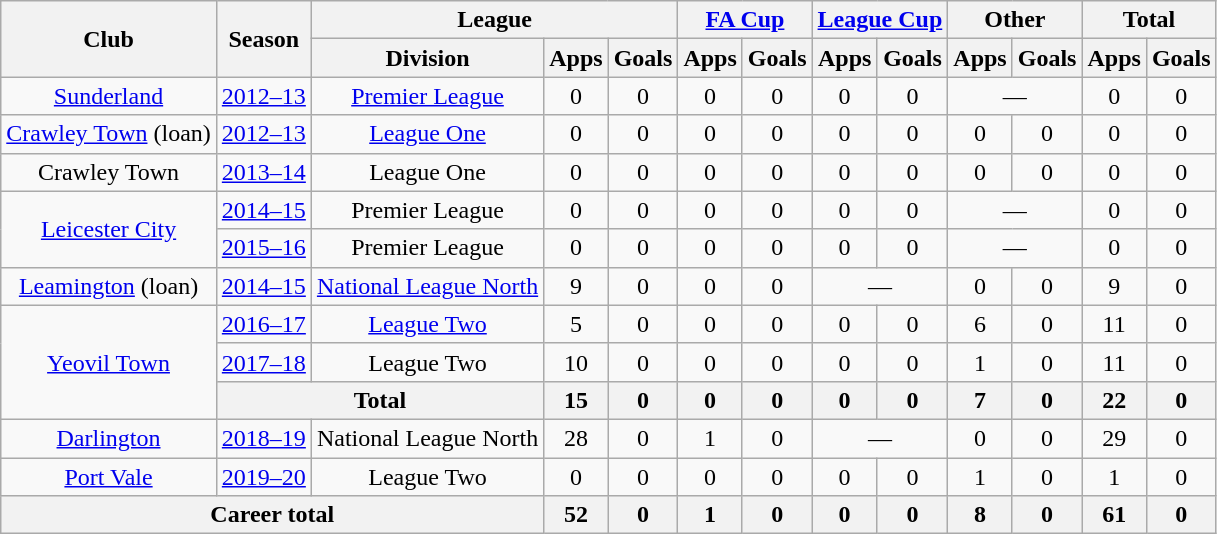<table class="wikitable" style="text-align:center">
<tr>
<th rowspan=2>Club</th>
<th rowspan=2>Season</th>
<th colspan=3>League</th>
<th colspan=2><a href='#'>FA Cup</a></th>
<th colspan=2><a href='#'>League Cup</a></th>
<th colspan=2>Other</th>
<th colspan=2>Total</th>
</tr>
<tr>
<th>Division</th>
<th>Apps</th>
<th>Goals</th>
<th>Apps</th>
<th>Goals</th>
<th>Apps</th>
<th>Goals</th>
<th>Apps</th>
<th>Goals</th>
<th>Apps</th>
<th>Goals</th>
</tr>
<tr>
<td><a href='#'>Sunderland</a></td>
<td><a href='#'>2012–13</a></td>
<td><a href='#'>Premier League</a></td>
<td>0</td>
<td>0</td>
<td>0</td>
<td>0</td>
<td>0</td>
<td>0</td>
<td colspan="2">—</td>
<td>0</td>
<td>0</td>
</tr>
<tr>
<td><a href='#'>Crawley Town</a> (loan)</td>
<td><a href='#'>2012–13</a></td>
<td><a href='#'>League One</a></td>
<td>0</td>
<td>0</td>
<td>0</td>
<td>0</td>
<td>0</td>
<td>0</td>
<td>0</td>
<td>0</td>
<td>0</td>
<td>0</td>
</tr>
<tr>
<td>Crawley Town</td>
<td><a href='#'>2013–14</a></td>
<td>League One</td>
<td>0</td>
<td>0</td>
<td>0</td>
<td>0</td>
<td>0</td>
<td>0</td>
<td>0</td>
<td>0</td>
<td>0</td>
<td>0</td>
</tr>
<tr>
<td rowspan="2"><a href='#'>Leicester City</a></td>
<td><a href='#'>2014–15</a></td>
<td>Premier League</td>
<td>0</td>
<td>0</td>
<td>0</td>
<td>0</td>
<td>0</td>
<td>0</td>
<td colspan="2">—</td>
<td>0</td>
<td>0</td>
</tr>
<tr>
<td><a href='#'>2015–16</a></td>
<td>Premier League</td>
<td>0</td>
<td>0</td>
<td>0</td>
<td>0</td>
<td>0</td>
<td>0</td>
<td colspan="2">—</td>
<td>0</td>
<td>0</td>
</tr>
<tr>
<td><a href='#'>Leamington</a> (loan)</td>
<td><a href='#'>2014–15</a></td>
<td><a href='#'>National League North</a></td>
<td>9</td>
<td>0</td>
<td>0</td>
<td>0</td>
<td colspan=2>—</td>
<td>0</td>
<td>0</td>
<td>9</td>
<td>0</td>
</tr>
<tr>
<td rowspan=3><a href='#'>Yeovil Town</a></td>
<td><a href='#'>2016–17</a></td>
<td><a href='#'>League Two</a></td>
<td>5</td>
<td>0</td>
<td>0</td>
<td>0</td>
<td>0</td>
<td>0</td>
<td>6</td>
<td>0</td>
<td>11</td>
<td>0</td>
</tr>
<tr>
<td><a href='#'>2017–18</a></td>
<td>League Two</td>
<td>10</td>
<td>0</td>
<td>0</td>
<td>0</td>
<td>0</td>
<td>0</td>
<td>1</td>
<td>0</td>
<td>11</td>
<td>0</td>
</tr>
<tr>
<th colspan=2>Total</th>
<th>15</th>
<th>0</th>
<th>0</th>
<th>0</th>
<th>0</th>
<th>0</th>
<th>7</th>
<th>0</th>
<th>22</th>
<th>0</th>
</tr>
<tr>
<td><a href='#'>Darlington</a></td>
<td><a href='#'>2018–19</a></td>
<td>National League North</td>
<td>28</td>
<td>0</td>
<td>1</td>
<td>0</td>
<td colspan=2>—</td>
<td>0</td>
<td>0</td>
<td>29</td>
<td>0</td>
</tr>
<tr>
<td><a href='#'>Port Vale</a></td>
<td><a href='#'>2019–20</a></td>
<td>League Two</td>
<td>0</td>
<td>0</td>
<td>0</td>
<td>0</td>
<td>0</td>
<td>0</td>
<td>1</td>
<td>0</td>
<td>1</td>
<td>0</td>
</tr>
<tr>
<th colspan=3>Career total</th>
<th>52</th>
<th>0</th>
<th>1</th>
<th>0</th>
<th>0</th>
<th>0</th>
<th>8</th>
<th>0</th>
<th>61</th>
<th>0</th>
</tr>
</table>
